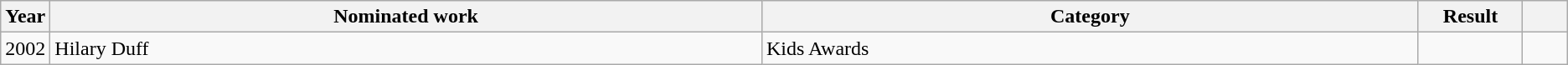<table class="wikitable sortable">
<tr>
<th scope="col" style="width:1em;">Year</th>
<th scope="col" style="width:39em;">Nominated work</th>
<th scope="col" style="width:36em;">Category</th>
<th scope="col" style="width:5em;">Result</th>
<th scope="col" style="width:2em;" class="unsortable"></th>
</tr>
<tr>
<td>2002</td>
<td>Hilary Duff</td>
<td>Kids Awards</td>
<td></td>
<td style="text-align:center;"></td>
</tr>
</table>
